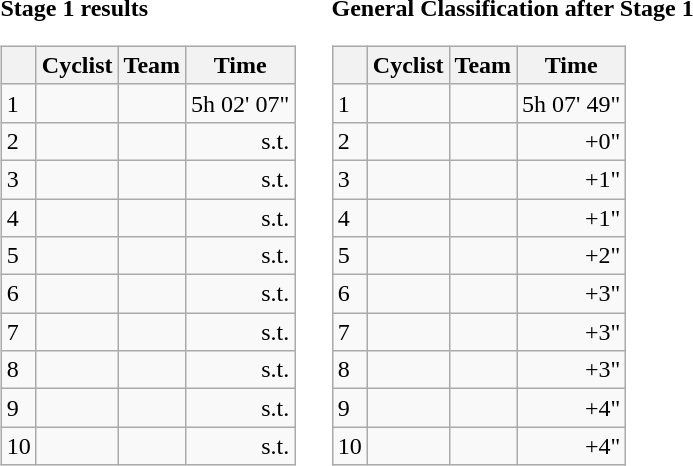<table>
<tr>
<td><strong>Stage 1 results</strong><br><table class="wikitable">
<tr>
<th></th>
<th>Cyclist</th>
<th>Team</th>
<th>Time</th>
</tr>
<tr>
<td>1</td>
<td></td>
<td></td>
<td style="text-align:right;">5h 02' 07"</td>
</tr>
<tr>
<td>2</td>
<td></td>
<td></td>
<td style="text-align:right;">s.t.</td>
</tr>
<tr>
<td>3</td>
<td></td>
<td></td>
<td style="text-align:right;">s.t.</td>
</tr>
<tr>
<td>4</td>
<td></td>
<td></td>
<td style="text-align:right;">s.t.</td>
</tr>
<tr>
<td>5</td>
<td></td>
<td></td>
<td style="text-align:right;">s.t.</td>
</tr>
<tr>
<td>6</td>
<td></td>
<td></td>
<td style="text-align:right;">s.t.</td>
</tr>
<tr>
<td>7</td>
<td></td>
<td></td>
<td style="text-align:right;">s.t.</td>
</tr>
<tr>
<td>8</td>
<td></td>
<td></td>
<td style="text-align:right;">s.t.</td>
</tr>
<tr>
<td>9</td>
<td></td>
<td></td>
<td style="text-align:right;">s.t.</td>
</tr>
<tr>
<td>10</td>
<td></td>
<td></td>
<td style="text-align:right;">s.t.</td>
</tr>
</table>
</td>
<td></td>
<td><strong>General Classification after Stage 1</strong><br><table class="wikitable">
<tr>
<th></th>
<th>Cyclist</th>
<th>Team</th>
<th>Time</th>
</tr>
<tr>
<td>1</td>
<td> </td>
<td></td>
<td style="text-align:right;">5h 07' 49"</td>
</tr>
<tr>
<td>2</td>
<td></td>
<td></td>
<td style="text-align:right;">+0"</td>
</tr>
<tr>
<td>3</td>
<td> </td>
<td></td>
<td style="text-align:right;">+1"</td>
</tr>
<tr>
<td>4</td>
<td></td>
<td></td>
<td style="text-align:right;">+1"</td>
</tr>
<tr>
<td>5</td>
<td></td>
<td></td>
<td style="text-align:right;">+2"</td>
</tr>
<tr>
<td>6</td>
<td></td>
<td></td>
<td style="text-align:right;">+3"</td>
</tr>
<tr>
<td>7</td>
<td></td>
<td></td>
<td style="text-align:right;">+3"</td>
</tr>
<tr>
<td>8</td>
<td></td>
<td></td>
<td style="text-align:right;">+3"</td>
</tr>
<tr>
<td>9</td>
<td></td>
<td></td>
<td style="text-align:right;">+4"</td>
</tr>
<tr>
<td>10</td>
<td></td>
<td></td>
<td style="text-align:right;">+4"</td>
</tr>
</table>
</td>
</tr>
</table>
